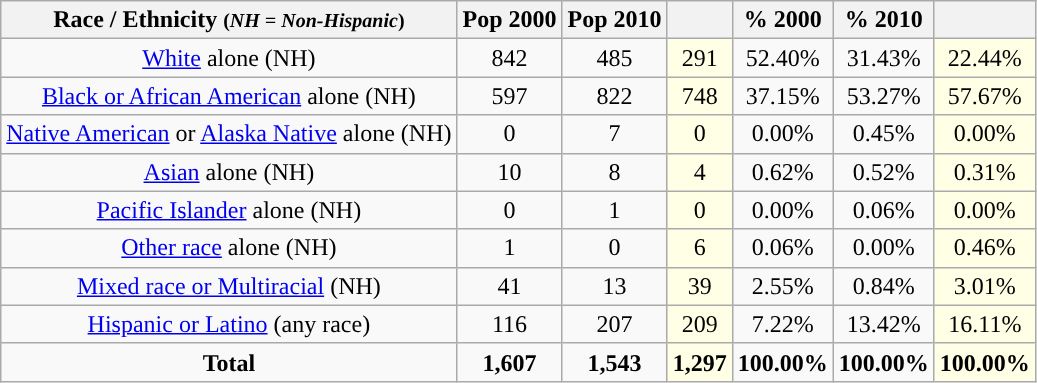<table class="wikitable" style="text-align:center;">
<tr>
<th>Race / Ethnicity <small>(<em>NH = Non-Hispanic</em>)</small></th>
<th>Pop 2000</th>
<th>Pop 2010</th>
<th></th>
<th>% 2000</th>
<th>% 2010</th>
<th></th>
</tr>
<tr>
<td><a href='#'>White</a> alone (NH)</td>
<td>842</td>
<td>485</td>
<td style='background: #ffffe6;'>291</td>
<td>52.40%</td>
<td>31.43%</td>
<td style='background: #ffffe6;'>22.44%</td>
</tr>
<tr>
<td><a href='#'>Black or African American</a> alone (NH)</td>
<td>597</td>
<td>822</td>
<td style='background: #ffffe6;'>748</td>
<td>37.15%</td>
<td>53.27%</td>
<td style='background: #ffffe6;'>57.67%</td>
</tr>
<tr>
<td><a href='#'>Native American</a> or <a href='#'>Alaska Native</a> alone (NH)</td>
<td>0</td>
<td>7</td>
<td style='background: #ffffe6;'>0</td>
<td>0.00%</td>
<td>0.45%</td>
<td style='background: #ffffe6;'>0.00%</td>
</tr>
<tr>
<td><a href='#'>Asian</a> alone (NH)</td>
<td>10</td>
<td>8</td>
<td style='background: #ffffe6;'>4</td>
<td>0.62%</td>
<td>0.52%</td>
<td style='background: #ffffe6;'>0.31%</td>
</tr>
<tr>
<td><a href='#'>Pacific Islander</a> alone (NH)</td>
<td>0</td>
<td>1</td>
<td style='background: #ffffe6;'>0</td>
<td>0.00%</td>
<td>0.06%</td>
<td style='background: #ffffe6;'>0.00%</td>
</tr>
<tr>
<td><a href='#'>Other race</a> alone (NH)</td>
<td>1</td>
<td>0</td>
<td style='background: #ffffe6;'>6</td>
<td>0.06%</td>
<td>0.00%</td>
<td style='background: #ffffe6;'>0.46%</td>
</tr>
<tr>
<td><a href='#'>Mixed race or Multiracial</a> (NH)</td>
<td>41</td>
<td>13</td>
<td style='background: #ffffe6;'>39</td>
<td>2.55%</td>
<td>0.84%</td>
<td style='background: #ffffe6;'>3.01%</td>
</tr>
<tr>
<td><a href='#'>Hispanic or Latino</a> (any race)</td>
<td>116</td>
<td>207</td>
<td style='background: #ffffe6;'>209</td>
<td>7.22%</td>
<td>13.42%</td>
<td style='background: #ffffe6;'>16.11%</td>
</tr>
<tr>
<td><strong>Total</strong></td>
<td><strong>1,607</strong></td>
<td><strong>1,543</strong></td>
<td style='background: #ffffe6;'><strong>1,297</strong></td>
<td><strong>100.00%</strong></td>
<td><strong>100.00%</strong></td>
<td style='background: #ffffe6;'><strong>100.00%</strong></td>
</tr>
</table>
